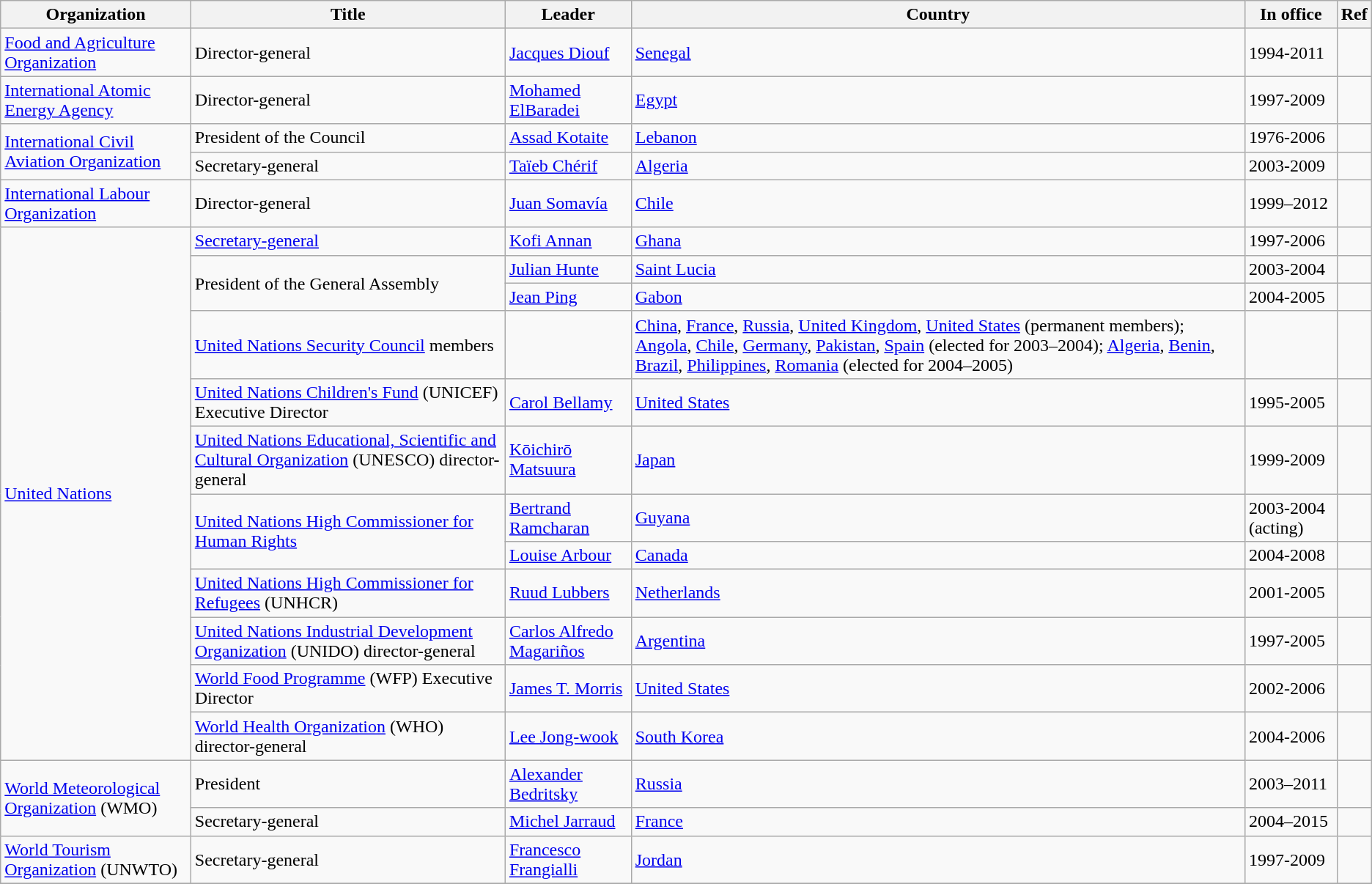<table class="wikitable unsortable">
<tr>
<th>Organization</th>
<th>Title</th>
<th>Leader</th>
<th>Country</th>
<th>In office</th>
<th>Ref</th>
</tr>
<tr>
<td><a href='#'>Food and Agriculture Organization</a></td>
<td>Director-general</td>
<td><a href='#'>Jacques Diouf</a></td>
<td><a href='#'>Senegal</a></td>
<td>1994-2011</td>
<td></td>
</tr>
<tr>
<td><a href='#'>International Atomic Energy Agency</a></td>
<td>Director-general</td>
<td><a href='#'>Mohamed ElBaradei</a></td>
<td><a href='#'>Egypt</a></td>
<td>1997-2009</td>
<td></td>
</tr>
<tr>
<td rowspan="2"><a href='#'>International Civil Aviation Organization</a></td>
<td>President of the Council</td>
<td><a href='#'>Assad Kotaite</a></td>
<td><a href='#'>Lebanon</a></td>
<td>1976-2006</td>
<td></td>
</tr>
<tr>
<td>Secretary-general</td>
<td><a href='#'>Taïeb Chérif</a></td>
<td><a href='#'>Algeria</a></td>
<td>2003-2009</td>
<td></td>
</tr>
<tr>
<td><a href='#'>International Labour Organization</a></td>
<td>Director-general</td>
<td><a href='#'>Juan Somavía</a></td>
<td><a href='#'>Chile</a></td>
<td>1999–2012</td>
<td></td>
</tr>
<tr>
<td rowspan="12"><a href='#'>United Nations</a></td>
<td><a href='#'>Secretary-general</a></td>
<td><a href='#'>Kofi Annan</a></td>
<td><a href='#'>Ghana</a></td>
<td>1997-2006</td>
<td></td>
</tr>
<tr>
<td rowspan="2">President of the General Assembly</td>
<td><a href='#'>Julian Hunte</a></td>
<td><a href='#'>Saint Lucia</a></td>
<td>2003-2004</td>
<td></td>
</tr>
<tr>
<td><a href='#'>Jean Ping</a></td>
<td><a href='#'>Gabon</a></td>
<td>2004-2005</td>
<td></td>
</tr>
<tr>
<td><a href='#'>United Nations Security Council</a> members</td>
<td></td>
<td><a href='#'>China</a>, <a href='#'>France</a>, <a href='#'>Russia</a>, <a href='#'>United Kingdom</a>, <a href='#'>United States</a> (permanent members); <a href='#'>Angola</a>, <a href='#'>Chile</a>, <a href='#'>Germany</a>, <a href='#'>Pakistan</a>, <a href='#'>Spain</a> (elected for 2003–2004); <a href='#'>Algeria</a>, <a href='#'>Benin</a>, <a href='#'>Brazil</a>, <a href='#'>Philippines</a>, <a href='#'>Romania</a> (elected for 2004–2005)</td>
<td></td>
<td></td>
</tr>
<tr>
<td><a href='#'>United Nations Children's Fund</a> (UNICEF) Executive Director</td>
<td><a href='#'>Carol Bellamy</a></td>
<td><a href='#'>United States</a></td>
<td>1995-2005</td>
<td></td>
</tr>
<tr>
<td><a href='#'>United Nations Educational, Scientific and Cultural Organization</a> (UNESCO) director-general</td>
<td><a href='#'>Kōichirō Matsuura</a></td>
<td><a href='#'>Japan</a></td>
<td>1999-2009</td>
<td></td>
</tr>
<tr>
<td rowspan="2"><a href='#'>United Nations High Commissioner for Human Rights</a></td>
<td><a href='#'>Bertrand Ramcharan</a></td>
<td><a href='#'>Guyana</a></td>
<td>2003-2004 (acting)</td>
<td></td>
</tr>
<tr>
<td><a href='#'>Louise Arbour</a></td>
<td><a href='#'>Canada</a></td>
<td>2004-2008</td>
<td></td>
</tr>
<tr>
<td><a href='#'>United Nations High Commissioner for Refugees</a> (UNHCR)</td>
<td><a href='#'>Ruud Lubbers</a></td>
<td><a href='#'>Netherlands</a></td>
<td>2001-2005</td>
<td></td>
</tr>
<tr>
<td><a href='#'>United Nations Industrial Development Organization</a> (UNIDO) director-general</td>
<td><a href='#'>Carlos Alfredo Magariños</a></td>
<td><a href='#'>Argentina</a></td>
<td>1997-2005</td>
<td></td>
</tr>
<tr>
<td><a href='#'>World Food Programme</a> (WFP) Executive Director</td>
<td><a href='#'>James T. Morris</a></td>
<td><a href='#'>United States</a></td>
<td>2002-2006</td>
<td></td>
</tr>
<tr>
<td><a href='#'>World Health Organization</a> (WHO) director-general</td>
<td><a href='#'>Lee Jong-wook</a></td>
<td><a href='#'>South Korea</a></td>
<td>2004-2006</td>
<td></td>
</tr>
<tr>
<td rowspan="2"><a href='#'>World Meteorological Organization</a> (WMO)</td>
<td>President</td>
<td><a href='#'>Alexander Bedritsky</a></td>
<td><a href='#'>Russia</a></td>
<td>2003–2011</td>
<td></td>
</tr>
<tr>
<td>Secretary-general</td>
<td><a href='#'>Michel Jarraud</a></td>
<td><a href='#'>France</a></td>
<td>2004–2015</td>
<td></td>
</tr>
<tr>
<td><a href='#'>World Tourism Organization</a> (UNWTO)</td>
<td>Secretary-general</td>
<td><a href='#'>Francesco Frangialli</a></td>
<td><a href='#'>Jordan</a></td>
<td>1997-2009</td>
<td></td>
</tr>
<tr>
</tr>
</table>
